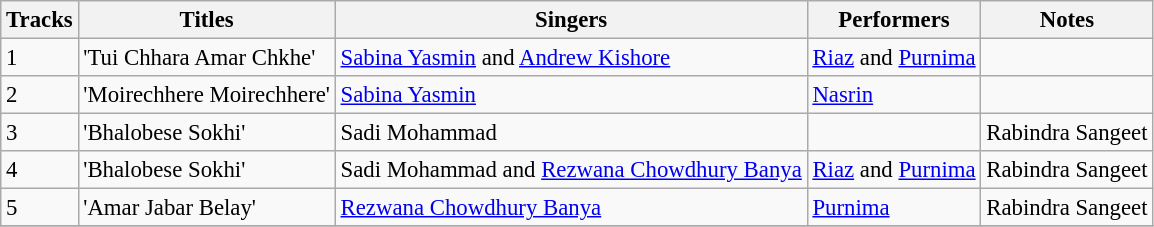<table class="wikitable" style="font-size:95%;">
<tr>
<th>Tracks</th>
<th>Titles</th>
<th>Singers</th>
<th>Performers</th>
<th>Notes</th>
</tr>
<tr>
<td>1</td>
<td>'Tui Chhara Amar Chkhe'</td>
<td><a href='#'>Sabina Yasmin</a> and <a href='#'>Andrew Kishore</a></td>
<td><a href='#'>Riaz</a> and <a href='#'>Purnima</a></td>
<td></td>
</tr>
<tr>
<td>2</td>
<td>'Moirechhere Moirechhere'</td>
<td><a href='#'>Sabina Yasmin</a></td>
<td><a href='#'>Nasrin</a></td>
<td></td>
</tr>
<tr>
<td>3</td>
<td>'Bhalobese Sokhi'</td>
<td>Sadi Mohammad</td>
<td></td>
<td>Rabindra Sangeet</td>
</tr>
<tr>
<td>4</td>
<td>'Bhalobese Sokhi'</td>
<td>Sadi Mohammad and <a href='#'>Rezwana Chowdhury Banya</a></td>
<td><a href='#'>Riaz</a> and <a href='#'>Purnima</a></td>
<td>Rabindra Sangeet</td>
</tr>
<tr>
<td>5</td>
<td>'Amar Jabar Belay'</td>
<td><a href='#'>Rezwana Chowdhury Banya</a></td>
<td><a href='#'>Purnima</a></td>
<td>Rabindra Sangeet</td>
</tr>
<tr>
</tr>
</table>
